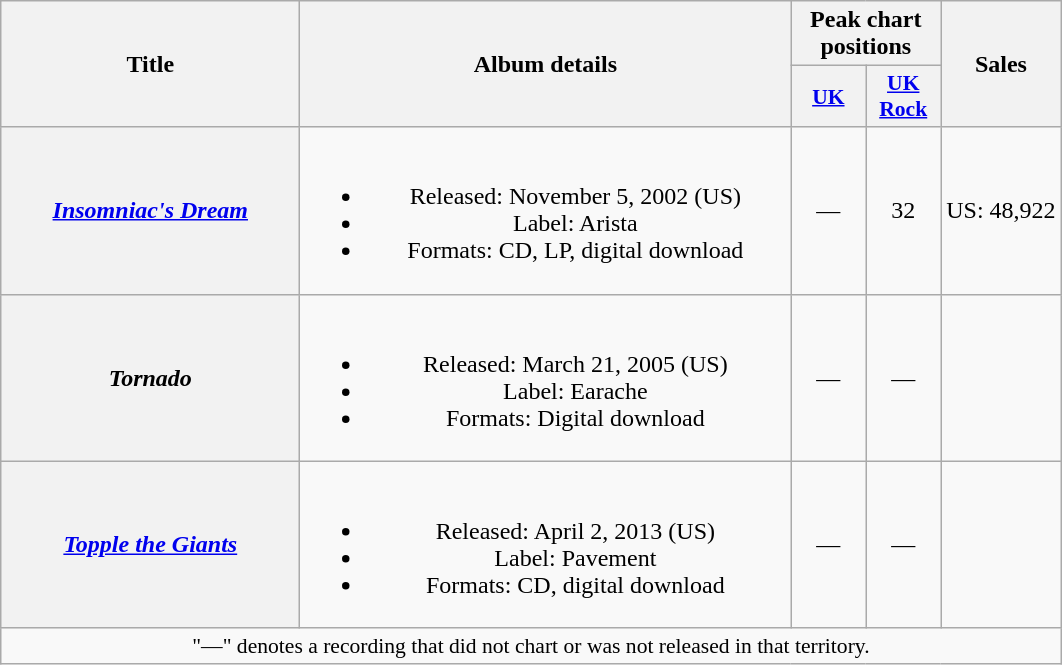<table class="wikitable plainrowheaders" style="text-align:center;">
<tr>
<th scope="col" rowspan="2" style="width:12em;">Title</th>
<th scope="col" rowspan="2" style="width:20em;">Album details</th>
<th scope="col" colspan="2">Peak chart positions</th>
<th rowspan="2">Sales</th>
</tr>
<tr>
<th scope="col" style="width:3em;font-size:90%;"><a href='#'>UK</a><br></th>
<th scope="col" style="width:3em;font-size:90%;"><a href='#'>UK<br>Rock</a><br></th>
</tr>
<tr>
<th scope="row"><em><a href='#'>Insomniac's Dream</a></em></th>
<td><br><ul><li>Released: November 5, 2002 <span>(US)</span></li><li>Label: Arista</li><li>Formats: CD, LP, digital download</li></ul></td>
<td>—</td>
<td>32</td>
<td>US: 48,922</td>
</tr>
<tr>
<th scope="row"><em>Tornado</em></th>
<td><br><ul><li>Released: March 21, 2005 <span>(US)</span></li><li>Label: Earache</li><li>Formats: Digital download</li></ul></td>
<td>—</td>
<td>—</td>
<td></td>
</tr>
<tr>
<th scope="row"><em><a href='#'>Topple the Giants</a></em></th>
<td><br><ul><li>Released: April 2, 2013 <span>(US)</span></li><li>Label: Pavement</li><li>Formats: CD, digital download</li></ul></td>
<td>—</td>
<td>—</td>
<td></td>
</tr>
<tr>
<td colspan="6" style="font-size:90%">"—" denotes a recording that did not chart or was not released in that territory.</td>
</tr>
</table>
